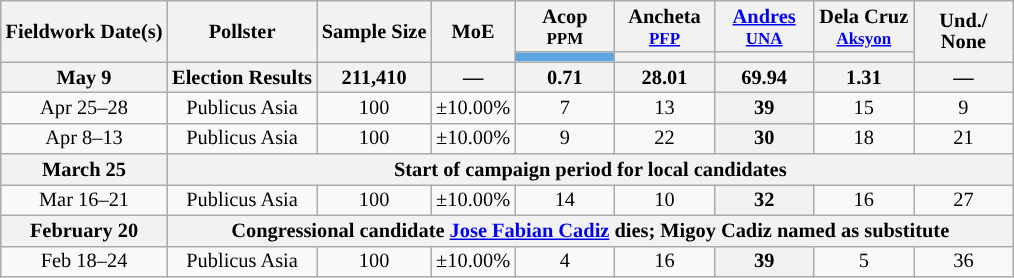<table class="wikitable" style="text-align:center;font-size:85%;line-height:14px">
<tr>
<th rowspan="2">Fieldwork Date(s)</th>
<th rowspan="2">Pollster</th>
<th rowspan="2">Sample Size</th>
<th rowspan="2">MoE</th>
<th style="width:60px;">Acop<br><small>PPM</small></th>
<th style="width:60px;">Ancheta<br><small><a href='#'>PFP</a></small></th>
<th style="width:60px;"><a href='#'>Andres</a><br><a href='#'><small>UNA</small></a></th>
<th style="width:60px;">Dela Cruz<br><small><a href='#'>Aksyon</a></small></th>
<th rowspan="2" style="width:60px;">Und./<br>None</th>
</tr>
<tr>
<th style="background:#5da4e3;"></th>
<th style="background:"></th>
<th style="background:"></th>
<th style="background:"></th>
</tr>
<tr>
<th>May 9</th>
<th>Election Results</th>
<th>211,410</th>
<th>—</th>
<th>0.71</th>
<th>28.01</th>
<th style="background-color:#">69.94</th>
<th>1.31</th>
<th>—</th>
</tr>
<tr>
<td>Apr 25–28</td>
<td>Publicus Asia</td>
<td>100</td>
<td>±10.00%</td>
<td>7</td>
<td>13</td>
<th style="background-color:#"><strong>39</strong></th>
<td>15</td>
<td>9</td>
</tr>
<tr>
<td>Apr 8–13</td>
<td>Publicus Asia</td>
<td>100</td>
<td>±10.00%</td>
<td>9</td>
<td>22</td>
<th style="background-color:#"><strong>30</strong></th>
<td>18</td>
<td>21</td>
</tr>
<tr>
<th>March 25</th>
<th colspan="8">Start of campaign period for local candidates</th>
</tr>
<tr>
<td>Mar 16–21</td>
<td>Publicus Asia</td>
<td>100</td>
<td>±10.00%</td>
<td>14</td>
<td>10</td>
<th style="background-color:#"><strong>32</strong></th>
<td>16</td>
<td>27</td>
</tr>
<tr>
<th>February 20</th>
<th colspan="8">Congressional candidate <a href='#'>Jose Fabian Cadiz</a> dies; Migoy Cadiz named as substitute</th>
</tr>
<tr>
<td>Feb 18–24</td>
<td>Publicus Asia</td>
<td>100</td>
<td>±10.00%</td>
<td>4</td>
<td>16</td>
<th style="background-color:#"><strong>39</strong></th>
<td>5</td>
<td>36</td>
</tr>
</table>
